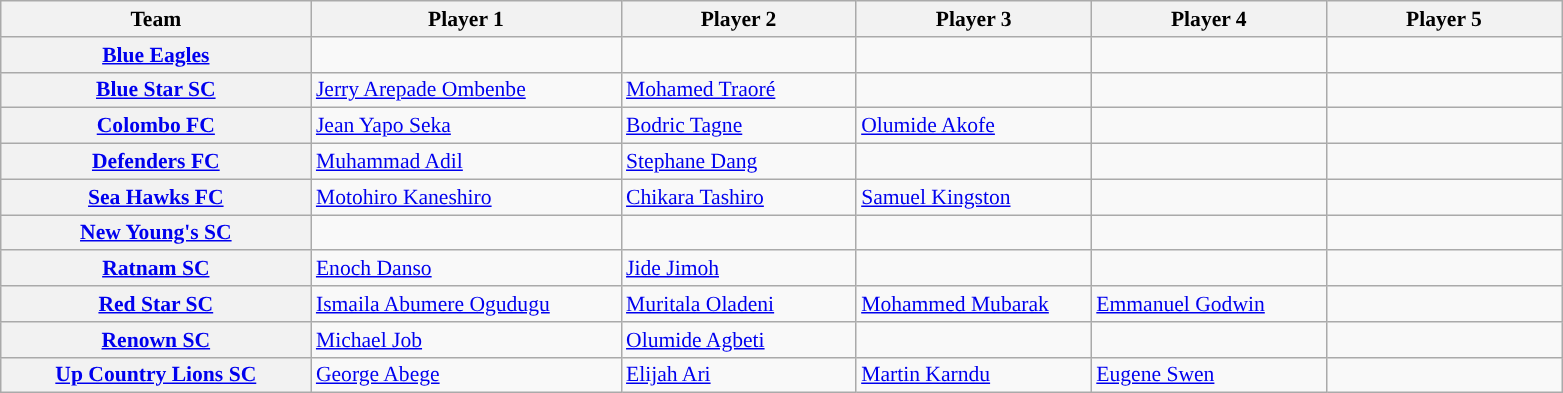<table class="wikitable" style="font-size:90%;">
<tr>
<th scope=col width="200">Team</th>
<th scope=col width="200">Player 1</th>
<th scope=col width="150">Player 2</th>
<th scope=col width="150">Player 3</th>
<th scope=col width="150">Player 4</th>
<th scope=col width="150">Player 5</th>
</tr>
<tr>
<th scope=row style="text-align: center;"><a href='#'>Blue Eagles</a></th>
<td></td>
<td></td>
<td></td>
<td></td>
<td></td>
</tr>
<tr>
<th scope=row style="text-align: center;"><a href='#'>Blue Star SC</a></th>
<td> <a href='#'>Jerry Arepade Ombenbe</a></td>
<td> <a href='#'>Mohamed Traoré</a></td>
<td></td>
<td></td>
<td></td>
</tr>
<tr>
<th scope=row style="text-align: center;"><a href='#'>Colombo FC</a></th>
<td> <a href='#'>Jean Yapo Seka</a></td>
<td> <a href='#'>Bodric Tagne</a></td>
<td> <a href='#'>Olumide Akofe</a></td>
<td></td>
<td></td>
</tr>
<tr>
<th scope=row style="text-align: center;"><a href='#'>Defenders FC</a></th>
<td> <a href='#'>Muhammad Adil</a></td>
<td> <a href='#'>Stephane Dang</a></td>
<td></td>
<td></td>
<td></td>
</tr>
<tr>
<th scope=row style="text-align: center;"><a href='#'>Sea Hawks FC</a></th>
<td> <a href='#'>Motohiro Kaneshiro</a></td>
<td> <a href='#'>Chikara Tashiro</a></td>
<td> <a href='#'>Samuel Kingston</a></td>
<td></td>
<td></td>
</tr>
<tr>
<th scope=row style="text-align: center;"><a href='#'>New Young's SC</a></th>
<td></td>
<td></td>
<td></td>
<td></td>
<td></td>
</tr>
<tr>
<th scope=row style="text-align: center;"><a href='#'>Ratnam SC</a></th>
<td> <a href='#'>Enoch Danso</a></td>
<td> <a href='#'>Jide Jimoh</a></td>
<td></td>
<td></td>
<td></td>
</tr>
<tr>
<th scope=row style="text-align: center;"><a href='#'>Red Star SC</a></th>
<td> <a href='#'>Ismaila Abumere Ogudugu</a></td>
<td> <a href='#'>Muritala Oladeni</a></td>
<td> <a href='#'>Mohammed Mubarak</a></td>
<td> <a href='#'>Emmanuel Godwin</a></td>
<td></td>
</tr>
<tr>
<th scope=row style="text-align: center;"><a href='#'>Renown SC</a></th>
<td> <a href='#'>Michael Job</a></td>
<td> <a href='#'>Olumide Agbeti</a></td>
<td></td>
<td></td>
<td></td>
</tr>
<tr>
<th scope=row style="text-align: center;"><a href='#'>Up Country Lions SC</a></th>
<td> <a href='#'>George Abege</a></td>
<td> <a href='#'>Elijah Ari</a></td>
<td> <a href='#'>Martin Karndu</a></td>
<td> <a href='#'>Eugene Swen</a></td>
<td></td>
</tr>
</table>
